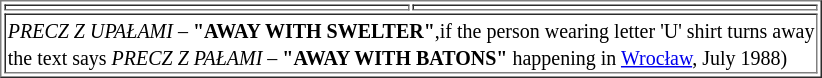<table align=right border=1>
<tr>
<td></td>
<td></td>
</tr>
<tr align=left>
<td colspan=2><small><em>PRECZ Z UPAŁAMI</em>  – <strong>"AWAY WITH SWELTER"</strong>,if the person wearing letter 'U' shirt turns away<br> the text says <em>PRECZ Z PAŁAMI</em>  – <strong>"AWAY WITH BATONS"</strong> happening in <a href='#'>Wrocław</a>, July 1988)</small></td>
</tr>
</table>
